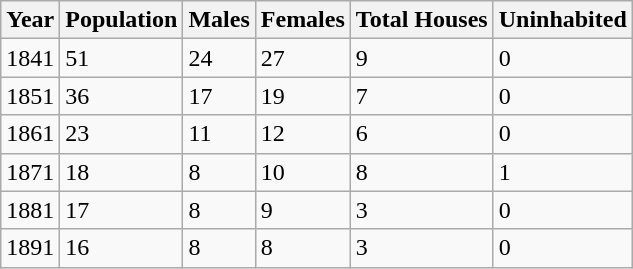<table class="wikitable">
<tr>
<th>Year</th>
<th>Population</th>
<th>Males</th>
<th>Females</th>
<th>Total Houses</th>
<th>Uninhabited</th>
</tr>
<tr>
<td>1841</td>
<td>51</td>
<td>24</td>
<td>27</td>
<td>9</td>
<td>0</td>
</tr>
<tr>
<td>1851</td>
<td>36</td>
<td>17</td>
<td>19</td>
<td>7</td>
<td>0</td>
</tr>
<tr>
<td>1861</td>
<td>23</td>
<td>11</td>
<td>12</td>
<td>6</td>
<td>0</td>
</tr>
<tr>
<td>1871</td>
<td>18</td>
<td>8</td>
<td>10</td>
<td>8</td>
<td>1</td>
</tr>
<tr>
<td>1881</td>
<td>17</td>
<td>8</td>
<td>9</td>
<td>3</td>
<td>0</td>
</tr>
<tr>
<td>1891</td>
<td>16</td>
<td>8</td>
<td>8</td>
<td>3</td>
<td>0</td>
</tr>
</table>
